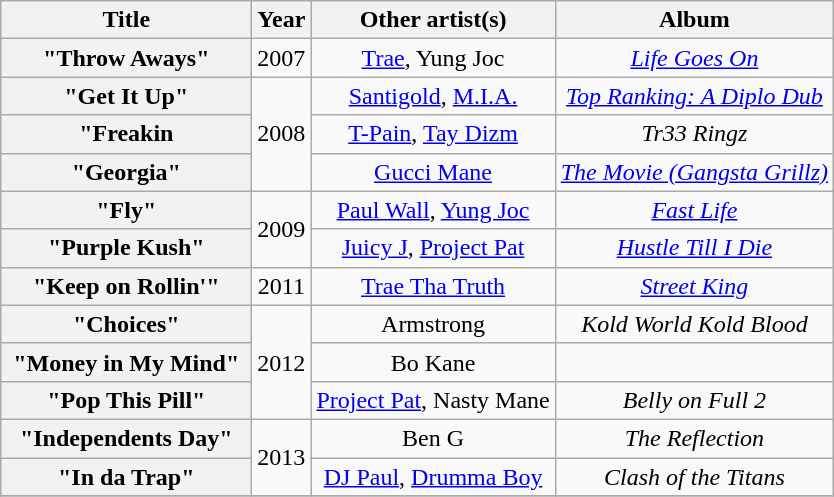<table class="wikitable plainrowheaders" style="text-align:center;">
<tr>
<th scope="col" style="width:10em;">Title</th>
<th scope="col">Year</th>
<th scope="col">Other artist(s)</th>
<th scope="col">Album</th>
</tr>
<tr>
<th scope="row">"Throw Aways"</th>
<td>2007</td>
<td><a href='#'>Trae</a>, Yung Joc</td>
<td><em><a href='#'>Life Goes On</a></em></td>
</tr>
<tr>
<th scope="row">"Get It Up"</th>
<td rowspan="3">2008</td>
<td><a href='#'>Santigold</a>, <a href='#'>M.I.A.</a></td>
<td><em><a href='#'>Top Ranking: A Diplo Dub</a></em></td>
</tr>
<tr>
<th scope="row">"Freakin</th>
<td><a href='#'>T-Pain</a>, <a href='#'>Tay Dizm</a></td>
<td><em>Tr33 Ringz</em></td>
</tr>
<tr>
<th scope="row">"Georgia"</th>
<td><a href='#'>Gucci Mane</a></td>
<td><em><a href='#'>The Movie (Gangsta Grillz)</a></em></td>
</tr>
<tr>
<th scope="row">"Fly"</th>
<td rowspan="2">2009</td>
<td><a href='#'>Paul Wall</a>, <a href='#'>Yung Joc</a></td>
<td><em><a href='#'>Fast Life</a></em></td>
</tr>
<tr>
<th scope="row">"Purple Kush"</th>
<td><a href='#'>Juicy J</a>, <a href='#'>Project Pat</a></td>
<td><em><a href='#'>Hustle Till I Die</a></em></td>
</tr>
<tr>
<th scope="row">"Keep on Rollin'"</th>
<td>2011</td>
<td><a href='#'>Trae Tha Truth</a></td>
<td><em><a href='#'>Street King</a></em></td>
</tr>
<tr>
<th scope="row">"Choices"</th>
<td rowspan="3">2012</td>
<td>Armstrong</td>
<td><em>Kold World Kold Blood</em></td>
</tr>
<tr>
<th scope="row">"Money in My Mind"</th>
<td>Bo Kane</td>
<td></td>
</tr>
<tr>
<th scope="row">"Pop This Pill"</th>
<td><a href='#'>Project Pat</a>, Nasty Mane</td>
<td><em>Belly on Full 2</em></td>
</tr>
<tr>
<th scope="row">"Independents Day"</th>
<td rowspan="2">2013</td>
<td>Ben G</td>
<td><em>The Reflection</em></td>
</tr>
<tr>
<th scope="row">"In da Trap"</th>
<td><a href='#'>DJ Paul</a>, <a href='#'>Drumma Boy</a></td>
<td><em>Clash of the Titans</em></td>
</tr>
<tr>
</tr>
</table>
